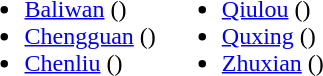<table>
<tr>
<td valign="top"><br><ul><li><a href='#'>Baliwan</a> ()</li><li><a href='#'>Chengguan</a> ()</li><li><a href='#'>Chenliu</a> ()</li></ul></td>
<td valign="top"><br><ul><li><a href='#'>Qiulou</a> ()</li><li><a href='#'>Quxing</a> ()</li><li><a href='#'>Zhuxian</a> ()</li></ul></td>
</tr>
</table>
